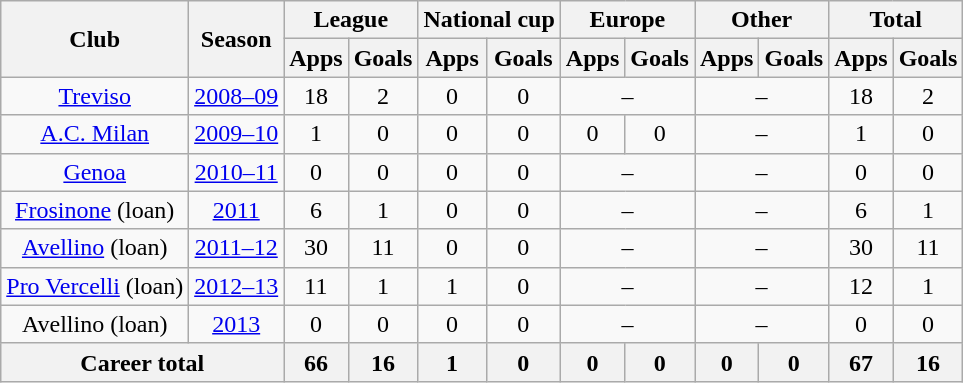<table class="wikitable" style="text-align:center">
<tr>
<th rowspan="2">Club</th>
<th rowspan="2">Season</th>
<th colspan="2">League</th>
<th colspan="2">National cup</th>
<th colspan="2">Europe</th>
<th colspan="2">Other</th>
<th colspan="2">Total</th>
</tr>
<tr>
<th>Apps</th>
<th>Goals</th>
<th>Apps</th>
<th>Goals</th>
<th>Apps</th>
<th>Goals</th>
<th>Apps</th>
<th>Goals</th>
<th>Apps</th>
<th>Goals</th>
</tr>
<tr>
<td><a href='#'>Treviso</a></td>
<td><a href='#'>2008–09</a></td>
<td>18</td>
<td>2</td>
<td>0</td>
<td>0</td>
<td colspan="2">–</td>
<td colspan="2">–</td>
<td>18</td>
<td>2</td>
</tr>
<tr>
<td><a href='#'>A.C. Milan</a></td>
<td><a href='#'>2009–10</a></td>
<td>1</td>
<td>0</td>
<td>0</td>
<td>0</td>
<td>0</td>
<td>0</td>
<td colspan="2">–</td>
<td>1</td>
<td>0</td>
</tr>
<tr>
<td><a href='#'>Genoa</a></td>
<td><a href='#'>2010–11</a></td>
<td>0</td>
<td>0</td>
<td>0</td>
<td>0</td>
<td colspan="2">–</td>
<td colspan="2">–</td>
<td>0</td>
<td>0</td>
</tr>
<tr>
<td><a href='#'>Frosinone</a> (loan)</td>
<td><a href='#'>2011</a></td>
<td>6</td>
<td>1</td>
<td>0</td>
<td>0</td>
<td colspan="2">–</td>
<td colspan="2">–</td>
<td>6</td>
<td>1</td>
</tr>
<tr>
<td><a href='#'>Avellino</a> (loan)</td>
<td><a href='#'>2011–12</a></td>
<td>30</td>
<td>11</td>
<td>0</td>
<td>0</td>
<td colspan="2">–</td>
<td colspan="2">–</td>
<td>30</td>
<td>11</td>
</tr>
<tr>
<td><a href='#'>Pro Vercelli</a> (loan)</td>
<td><a href='#'>2012–13</a></td>
<td>11</td>
<td>1</td>
<td>1</td>
<td>0</td>
<td colspan="2">–</td>
<td colspan="2">–</td>
<td>12</td>
<td>1</td>
</tr>
<tr>
<td>Avellino (loan)</td>
<td><a href='#'>2013</a></td>
<td>0</td>
<td>0</td>
<td>0</td>
<td>0</td>
<td colspan="2">–</td>
<td colspan="2">–</td>
<td>0</td>
<td>0</td>
</tr>
<tr>
<th colspan="2">Career total</th>
<th>66</th>
<th>16</th>
<th>1</th>
<th>0</th>
<th>0</th>
<th>0</th>
<th>0</th>
<th>0</th>
<th>67</th>
<th>16</th>
</tr>
</table>
